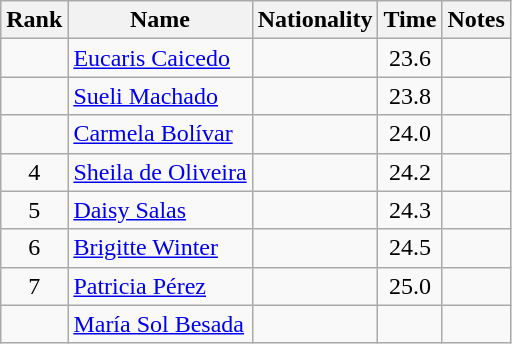<table class="wikitable sortable" style="text-align:center">
<tr>
<th>Rank</th>
<th>Name</th>
<th>Nationality</th>
<th>Time</th>
<th>Notes</th>
</tr>
<tr>
<td></td>
<td align=left><a href='#'>Eucaris Caicedo</a></td>
<td align=left></td>
<td>23.6</td>
<td></td>
</tr>
<tr>
<td></td>
<td align=left><a href='#'>Sueli Machado</a></td>
<td align=left></td>
<td>23.8</td>
<td></td>
</tr>
<tr>
<td></td>
<td align=left><a href='#'>Carmela Bolívar</a></td>
<td align=left></td>
<td>24.0</td>
<td></td>
</tr>
<tr>
<td>4</td>
<td align=left><a href='#'>Sheila de Oliveira</a></td>
<td align=left></td>
<td>24.2</td>
<td></td>
</tr>
<tr>
<td>5</td>
<td align=left><a href='#'>Daisy Salas</a></td>
<td align=left></td>
<td>24.3</td>
<td></td>
</tr>
<tr>
<td>6</td>
<td align=left><a href='#'>Brigitte Winter</a></td>
<td align=left></td>
<td>24.5</td>
<td></td>
</tr>
<tr>
<td>7</td>
<td align=left><a href='#'>Patricia Pérez</a></td>
<td align=left></td>
<td>25.0</td>
<td></td>
</tr>
<tr>
<td></td>
<td align=left><a href='#'>María Sol Besada</a></td>
<td align=left></td>
<td></td>
<td></td>
</tr>
</table>
